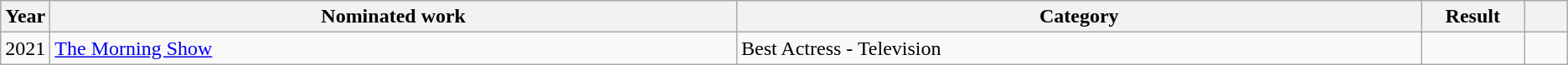<table class="wikitable sortable">
<tr>
<th scope="col" style="width:1em;">Year</th>
<th scope="col" style="width:39em;">Nominated work</th>
<th scope="col" style="width:39em;">Category</th>
<th scope="col" style="width:5em;">Result</th>
<th scope="col" style="width:2em;" class="unsortable"></th>
</tr>
<tr>
<td>2021</td>
<td><a href='#'>The Morning Show</a></td>
<td>Best Actress - Television</td>
<td></td>
<td></td>
</tr>
</table>
